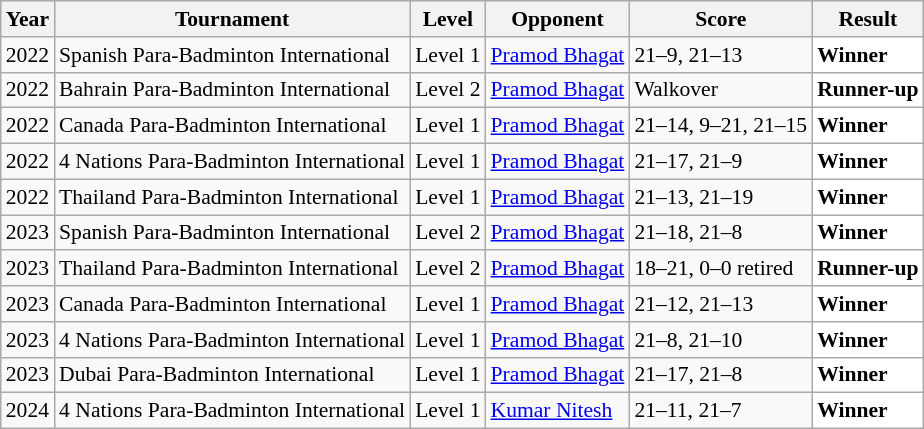<table class="sortable wikitable" style="font-size: 90%;">
<tr>
<th>Year</th>
<th>Tournament</th>
<th>Level</th>
<th>Opponent</th>
<th>Score</th>
<th>Result</th>
</tr>
<tr>
<td align="center">2022</td>
<td align="left">Spanish Para-Badminton International</td>
<td align="left">Level 1</td>
<td align="left"> <a href='#'>Pramod Bhagat</a></td>
<td align="left">21–9, 21–13</td>
<td style="text-align:left; background:white"> <strong>Winner</strong></td>
</tr>
<tr>
<td align="center">2022</td>
<td align="left">Bahrain Para-Badminton International</td>
<td align="left">Level 2</td>
<td align="left"> <a href='#'>Pramod Bhagat</a></td>
<td align="left">Walkover</td>
<td style="text-align:left; background:white"> <strong>Runner-up</strong></td>
</tr>
<tr>
<td align="center">2022</td>
<td align="left">Canada Para-Badminton International</td>
<td align="left">Level 1</td>
<td align="left"> <a href='#'>Pramod Bhagat</a></td>
<td align="left">21–14, 9–21, 21–15</td>
<td style="text-align:left; background:white"> <strong>Winner</strong></td>
</tr>
<tr>
<td align="center">2022</td>
<td align="left">4 Nations Para-Badminton International</td>
<td align="left">Level 1</td>
<td align="left"> <a href='#'>Pramod Bhagat</a></td>
<td align="left">21–17, 21–9</td>
<td style="text-align:left; background:white"> <strong>Winner</strong></td>
</tr>
<tr>
<td align="center">2022</td>
<td align="left">Thailand Para-Badminton International</td>
<td align="left">Level 1</td>
<td align="left"> <a href='#'>Pramod Bhagat</a></td>
<td align="left">21–13, 21–19</td>
<td style="text-align:left; background:white"> <strong>Winner</strong></td>
</tr>
<tr>
<td align="center">2023</td>
<td align="left">Spanish Para-Badminton International</td>
<td align="left">Level 2</td>
<td align="left"> <a href='#'>Pramod Bhagat</a></td>
<td align="left">21–18, 21–8</td>
<td style="text-align:left; background:white"> <strong>Winner</strong></td>
</tr>
<tr>
<td align="center">2023</td>
<td align="left">Thailand Para-Badminton International</td>
<td align="left">Level 2</td>
<td align="left"> <a href='#'>Pramod Bhagat</a></td>
<td align="left">18–21, 0–0 retired</td>
<td style="text-align:left; background:white"> <strong>Runner-up</strong></td>
</tr>
<tr>
<td align="center">2023</td>
<td align="left">Canada Para-Badminton International</td>
<td align="left">Level 1</td>
<td align="left"> <a href='#'>Pramod Bhagat</a></td>
<td align="left">21–12, 21–13</td>
<td style="text-align:left; background:white"> <strong>Winner</strong></td>
</tr>
<tr>
<td align="center">2023</td>
<td align="left">4 Nations Para-Badminton International</td>
<td align="left">Level 1</td>
<td align="left"> <a href='#'>Pramod Bhagat</a></td>
<td align="left">21–8, 21–10</td>
<td style="text-align:left; background:white"> <strong>Winner</strong></td>
</tr>
<tr>
<td align="center">2023</td>
<td align="left">Dubai Para-Badminton International</td>
<td align="left">Level 1</td>
<td align="left"> <a href='#'>Pramod Bhagat</a></td>
<td align="left">21–17, 21–8</td>
<td style="text-align:left; background:white"> <strong>Winner</strong></td>
</tr>
<tr>
<td align="center">2024</td>
<td align="left">4 Nations Para-Badminton International</td>
<td align="left">Level 1</td>
<td align="left"> <a href='#'>Kumar Nitesh</a></td>
<td align="left">21–11, 21–7</td>
<td style="text-align:left; background:white"> <strong>Winner</strong></td>
</tr>
</table>
